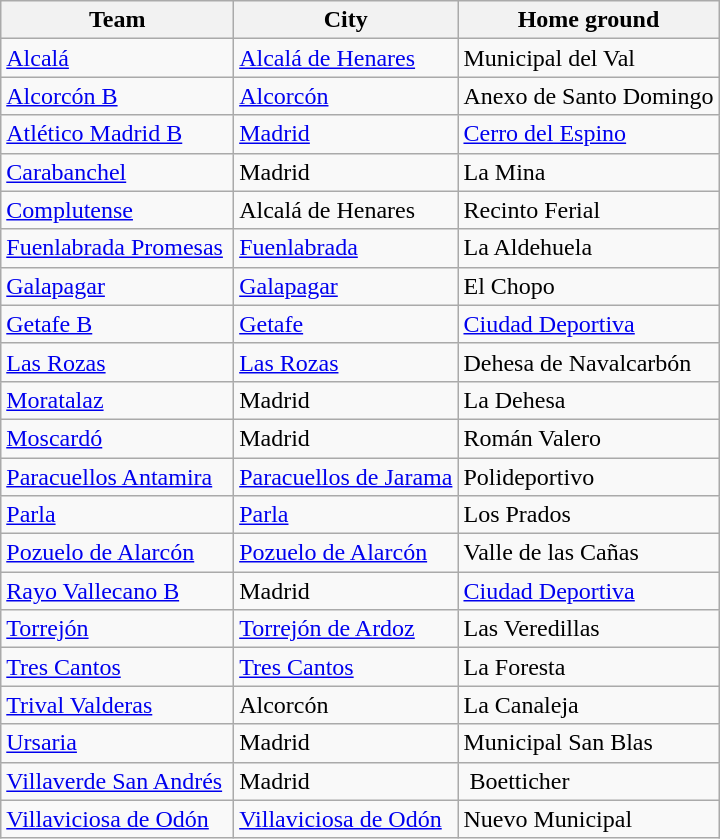<table class="wikitable sortable">
<tr>
<th>Team</th>
<th>City</th>
<th>Home ground</th>
</tr>
<tr>
<td><a href='#'>Alcalá</a></td>
<td><a href='#'>Alcalá de Henares</a></td>
<td>Municipal del Val</td>
</tr>
<tr>
<td><a href='#'>Alcorcón B</a></td>
<td><a href='#'>Alcorcón</a></td>
<td>Anexo de Santo Domingo</td>
</tr>
<tr>
<td><a href='#'>Atlético Madrid B</a></td>
<td><a href='#'>Madrid</a></td>
<td><a href='#'>Cerro del Espino</a></td>
</tr>
<tr>
<td><a href='#'>Carabanchel</a></td>
<td>Madrid</td>
<td>La Mina</td>
</tr>
<tr>
<td><a href='#'>Complutense</a></td>
<td>Alcalá de Henares</td>
<td>Recinto Ferial</td>
</tr>
<tr>
<td><a href='#'>Fuenlabrada Promesas</a></td>
<td><a href='#'>Fuenlabrada</a></td>
<td>La Aldehuela</td>
</tr>
<tr>
<td><a href='#'>Galapagar</a></td>
<td><a href='#'>Galapagar</a></td>
<td>El Chopo</td>
</tr>
<tr>
<td><a href='#'>Getafe B</a></td>
<td><a href='#'>Getafe</a></td>
<td><a href='#'>Ciudad Deportiva</a></td>
</tr>
<tr>
<td><a href='#'>Las Rozas</a></td>
<td><a href='#'>Las Rozas</a></td>
<td>Dehesa de Navalcarbón</td>
</tr>
<tr>
<td><a href='#'>Moratalaz</a></td>
<td>Madrid</td>
<td>La Dehesa</td>
</tr>
<tr>
<td><a href='#'>Moscardó</a></td>
<td>Madrid</td>
<td>Román Valero</td>
</tr>
<tr>
<td><a href='#'>Paracuellos Antamira</a></td>
<td><a href='#'>Paracuellos de Jarama</a></td>
<td>Polideportivo</td>
</tr>
<tr>
<td><a href='#'>Parla</a></td>
<td><a href='#'>Parla</a></td>
<td>Los Prados</td>
</tr>
<tr>
<td><a href='#'>Pozuelo de Alarcón</a></td>
<td><a href='#'>Pozuelo de Alarcón</a></td>
<td>Valle de las Cañas</td>
</tr>
<tr>
<td><a href='#'>Rayo Vallecano B</a></td>
<td>Madrid</td>
<td><a href='#'>Ciudad Deportiva</a></td>
</tr>
<tr>
<td><a href='#'>Torrejón</a></td>
<td><a href='#'>Torrejón de Ardoz</a></td>
<td>Las Veredillas</td>
</tr>
<tr>
<td><a href='#'>Tres Cantos</a></td>
<td><a href='#'>Tres Cantos</a></td>
<td>La Foresta</td>
</tr>
<tr>
<td><a href='#'>Trival Valderas</a></td>
<td>Alcorcón</td>
<td>La Canaleja</td>
</tr>
<tr>
<td><a href='#'>Ursaria</a></td>
<td>Madrid</td>
<td>Municipal San Blas</td>
</tr>
<tr>
<td><a href='#'>Villaverde San Andrés</a> </td>
<td>Madrid</td>
<td> Boetticher</td>
</tr>
<tr>
<td><a href='#'>Villaviciosa de Odón</a></td>
<td><a href='#'>Villaviciosa de Odón</a></td>
<td>Nuevo Municipal</td>
</tr>
</table>
